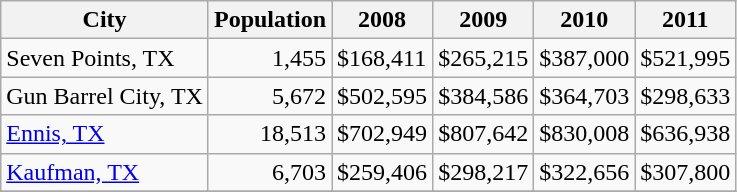<table class="wikitable">
<tr>
<th>City</th>
<th>Population</th>
<th>2008</th>
<th>2009</th>
<th>2010</th>
<th>2011</th>
</tr>
<tr>
<td>Seven Points, TX</td>
<td align="right">1,455</td>
<td>$168,411</td>
<td>$265,215</td>
<td>$387,000</td>
<td>$521,995</td>
</tr>
<tr>
<td>Gun Barrel City, TX</td>
<td align="right">5,672</td>
<td>$502,595</td>
<td>$384,586</td>
<td>$364,703</td>
<td>$298,633</td>
</tr>
<tr>
<td><a href='#'>Ennis, TX</a></td>
<td align="right">18,513</td>
<td>$702,949</td>
<td>$807,642</td>
<td>$830,008</td>
<td>$636,938</td>
</tr>
<tr>
<td><a href='#'>Kaufman, TX</a></td>
<td align="right">6,703</td>
<td>$259,406</td>
<td>$298,217</td>
<td>$322,656</td>
<td>$307,800</td>
</tr>
<tr>
</tr>
</table>
